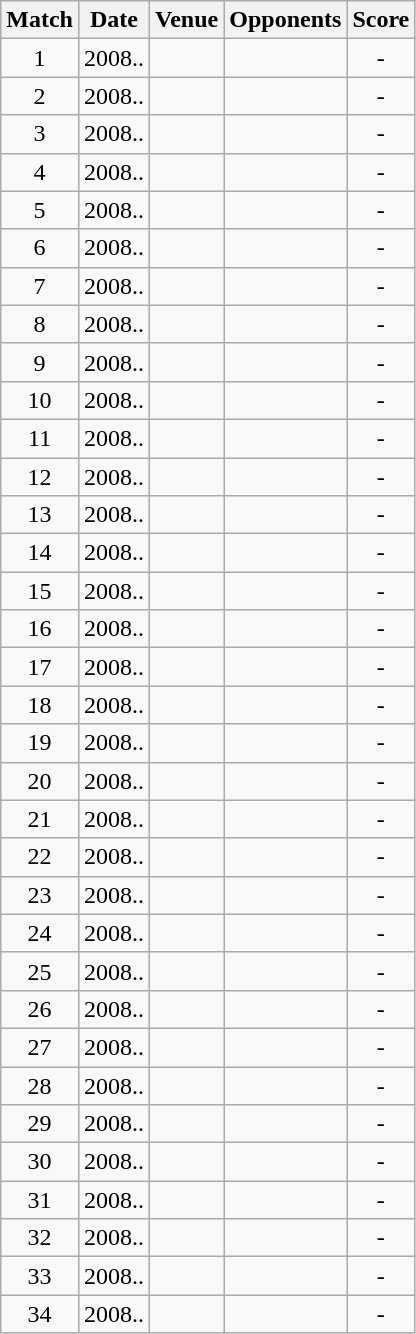<table class="wikitable" style="text-align:center;">
<tr>
<th>Match</th>
<th>Date</th>
<th>Venue</th>
<th>Opponents</th>
<th>Score</th>
</tr>
<tr>
<td>1</td>
<td>2008..</td>
<td><a href='#'></a></td>
<td><a href='#'></a></td>
<td>-</td>
</tr>
<tr>
<td>2</td>
<td>2008..</td>
<td><a href='#'></a></td>
<td><a href='#'></a></td>
<td>-</td>
</tr>
<tr>
<td>3</td>
<td>2008..</td>
<td><a href='#'></a></td>
<td><a href='#'></a></td>
<td>-</td>
</tr>
<tr>
<td>4</td>
<td>2008..</td>
<td><a href='#'></a></td>
<td><a href='#'></a></td>
<td>-</td>
</tr>
<tr>
<td>5</td>
<td>2008..</td>
<td><a href='#'></a></td>
<td><a href='#'></a></td>
<td>-</td>
</tr>
<tr>
<td>6</td>
<td>2008..</td>
<td><a href='#'></a></td>
<td><a href='#'></a></td>
<td>-</td>
</tr>
<tr>
<td>7</td>
<td>2008..</td>
<td><a href='#'></a></td>
<td><a href='#'></a></td>
<td>-</td>
</tr>
<tr>
<td>8</td>
<td>2008..</td>
<td><a href='#'></a></td>
<td><a href='#'></a></td>
<td>-</td>
</tr>
<tr>
<td>9</td>
<td>2008..</td>
<td><a href='#'></a></td>
<td><a href='#'></a></td>
<td>-</td>
</tr>
<tr>
<td>10</td>
<td>2008..</td>
<td><a href='#'></a></td>
<td><a href='#'></a></td>
<td>-</td>
</tr>
<tr>
<td>11</td>
<td>2008..</td>
<td><a href='#'></a></td>
<td><a href='#'></a></td>
<td>-</td>
</tr>
<tr>
<td>12</td>
<td>2008..</td>
<td><a href='#'></a></td>
<td><a href='#'></a></td>
<td>-</td>
</tr>
<tr>
<td>13</td>
<td>2008..</td>
<td><a href='#'></a></td>
<td><a href='#'></a></td>
<td>-</td>
</tr>
<tr>
<td>14</td>
<td>2008..</td>
<td><a href='#'></a></td>
<td><a href='#'></a></td>
<td>-</td>
</tr>
<tr>
<td>15</td>
<td>2008..</td>
<td><a href='#'></a></td>
<td><a href='#'></a></td>
<td>-</td>
</tr>
<tr>
<td>16</td>
<td>2008..</td>
<td><a href='#'></a></td>
<td><a href='#'></a></td>
<td>-</td>
</tr>
<tr>
<td>17</td>
<td>2008..</td>
<td><a href='#'></a></td>
<td><a href='#'></a></td>
<td>-</td>
</tr>
<tr>
<td>18</td>
<td>2008..</td>
<td><a href='#'></a></td>
<td><a href='#'></a></td>
<td>-</td>
</tr>
<tr>
<td>19</td>
<td>2008..</td>
<td><a href='#'></a></td>
<td><a href='#'></a></td>
<td>-</td>
</tr>
<tr>
<td>20</td>
<td>2008..</td>
<td><a href='#'></a></td>
<td><a href='#'></a></td>
<td>-</td>
</tr>
<tr>
<td>21</td>
<td>2008..</td>
<td><a href='#'></a></td>
<td><a href='#'></a></td>
<td>-</td>
</tr>
<tr>
<td>22</td>
<td>2008..</td>
<td><a href='#'></a></td>
<td><a href='#'></a></td>
<td>-</td>
</tr>
<tr>
<td>23</td>
<td>2008..</td>
<td><a href='#'></a></td>
<td><a href='#'></a></td>
<td>-</td>
</tr>
<tr>
<td>24</td>
<td>2008..</td>
<td><a href='#'></a></td>
<td><a href='#'></a></td>
<td>-</td>
</tr>
<tr>
<td>25</td>
<td>2008..</td>
<td><a href='#'></a></td>
<td><a href='#'></a></td>
<td>-</td>
</tr>
<tr>
<td>26</td>
<td>2008..</td>
<td><a href='#'></a></td>
<td><a href='#'></a></td>
<td>-</td>
</tr>
<tr>
<td>27</td>
<td>2008..</td>
<td><a href='#'></a></td>
<td><a href='#'></a></td>
<td>-</td>
</tr>
<tr>
<td>28</td>
<td>2008..</td>
<td><a href='#'></a></td>
<td><a href='#'></a></td>
<td>-</td>
</tr>
<tr>
<td>29</td>
<td>2008..</td>
<td><a href='#'></a></td>
<td><a href='#'></a></td>
<td>-</td>
</tr>
<tr>
<td>30</td>
<td>2008..</td>
<td><a href='#'></a></td>
<td><a href='#'></a></td>
<td>-</td>
</tr>
<tr>
<td>31</td>
<td>2008..</td>
<td><a href='#'></a></td>
<td><a href='#'></a></td>
<td>-</td>
</tr>
<tr>
<td>32</td>
<td>2008..</td>
<td><a href='#'></a></td>
<td><a href='#'></a></td>
<td>-</td>
</tr>
<tr>
<td>33</td>
<td>2008..</td>
<td><a href='#'></a></td>
<td><a href='#'></a></td>
<td>-</td>
</tr>
<tr>
<td>34</td>
<td>2008..</td>
<td><a href='#'></a></td>
<td><a href='#'></a></td>
<td>-</td>
</tr>
</table>
